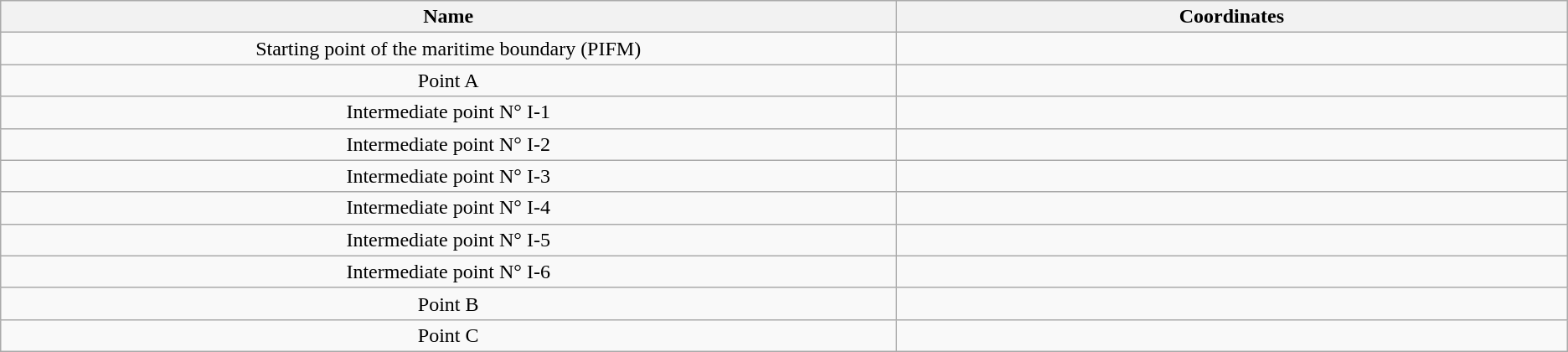<table class="wikitable" style="text-align:center">
<tr>
<th width="20%">Name</th>
<th width="15%">Coordinates</th>
</tr>
<tr>
<td>Starting point of the maritime boundary (PIFM)</td>
<td></td>
</tr>
<tr>
<td>Point A</td>
<td></td>
</tr>
<tr>
<td>Intermediate point N° I-1</td>
<td></td>
</tr>
<tr>
<td>Intermediate point N° I-2</td>
<td></td>
</tr>
<tr>
<td>Intermediate point N° I-3</td>
<td></td>
</tr>
<tr>
<td>Intermediate point N° I-4</td>
<td></td>
</tr>
<tr>
<td>Intermediate point N° I-5</td>
<td></td>
</tr>
<tr>
<td>Intermediate point N° I-6</td>
<td></td>
</tr>
<tr>
<td>Point B</td>
<td></td>
</tr>
<tr>
<td>Point C</td>
<td></td>
</tr>
</table>
